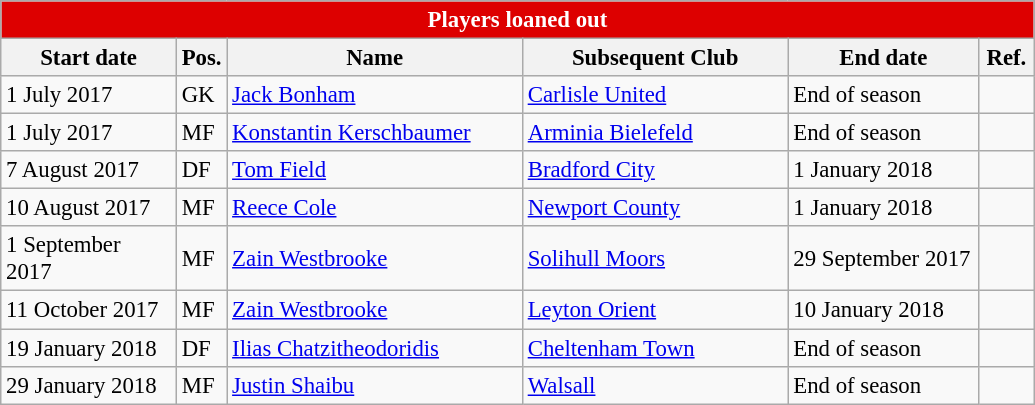<table class="wikitable" style="font-size:95%;">
<tr>
<th colspan="6" style="background:#d00; color:white; text-align:center;">Players loaned out</th>
</tr>
<tr>
<th style="width:110px;">Start date</th>
<th style="width:25px;">Pos.</th>
<th style="width:190px;">Name</th>
<th style="width:170px;">Subsequent Club</th>
<th style="width:120px;">End date</th>
<th style="width:30px;">Ref.</th>
</tr>
<tr>
<td>1 July 2017</td>
<td>GK</td>
<td> <a href='#'>Jack Bonham</a></td>
<td> <a href='#'>Carlisle United</a></td>
<td>End of season</td>
<td></td>
</tr>
<tr>
<td>1 July 2017</td>
<td>MF</td>
<td> <a href='#'>Konstantin Kerschbaumer</a></td>
<td> <a href='#'>Arminia Bielefeld</a></td>
<td>End of season</td>
<td></td>
</tr>
<tr>
<td>7 August 2017</td>
<td>DF</td>
<td> <a href='#'>Tom Field</a></td>
<td> <a href='#'>Bradford City</a></td>
<td>1 January 2018</td>
<td></td>
</tr>
<tr>
<td>10 August 2017</td>
<td>MF</td>
<td> <a href='#'>Reece Cole</a></td>
<td> <a href='#'>Newport County</a></td>
<td>1 January 2018</td>
<td></td>
</tr>
<tr>
<td>1 September 2017</td>
<td>MF</td>
<td> <a href='#'>Zain Westbrooke</a></td>
<td> <a href='#'>Solihull Moors</a></td>
<td>29 September 2017</td>
<td></td>
</tr>
<tr>
<td>11 October 2017</td>
<td>MF</td>
<td> <a href='#'>Zain Westbrooke</a></td>
<td> <a href='#'>Leyton Orient</a></td>
<td>10 January 2018</td>
<td></td>
</tr>
<tr>
<td>19 January 2018</td>
<td>DF</td>
<td> <a href='#'>Ilias Chatzitheodoridis</a></td>
<td> <a href='#'>Cheltenham Town</a></td>
<td>End of season</td>
<td></td>
</tr>
<tr>
<td>29 January 2018</td>
<td>MF</td>
<td> <a href='#'>Justin Shaibu</a></td>
<td> <a href='#'>Walsall</a></td>
<td>End of season</td>
<td></td>
</tr>
</table>
